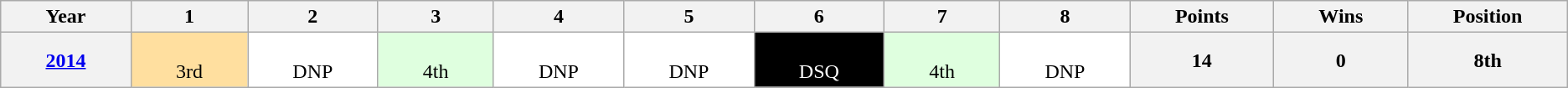<table class="wikitable" style="text-align: center;" style="font-size:small" style="clear:both;">
<tr>
<th width="2%">Year</th>
<th width="2%">1</th>
<th width="2%">2</th>
<th width="2%">3</th>
<th width="2%">4</th>
<th width="2%">5</th>
<th width="2%">6</th>
<th width="2%">7</th>
<th width="2%">8</th>
<th width="2%">Points</th>
<th width="2%">Wins</th>
<th width="2%">Position</th>
</tr>
<tr align=center>
<th><a href='#'>2014</a></th>
<td style="background:#ffdf9f;"><br>3rd</td>
<td style="background:#FFFFFF;"><br>DNP</td>
<td style="background:#dfffdf;"><br>4th</td>
<td style="background:#FFFFFF;"><br>DNP</td>
<td style="background:#FFFFFF;"><br>DNP</td>
<td style="background:#000000; color:white;"><br>DSQ</td>
<td style="background:#dfffdf;"><br>4th</td>
<td style="background:#FFFFFF;"><br>DNP</td>
<th>14</th>
<th>0</th>
<th>8th</th>
</tr>
</table>
